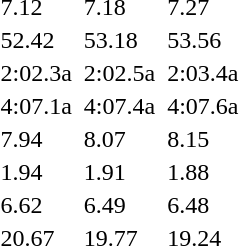<table>
<tr>
<td></td>
<td></td>
<td>7.12 </td>
<td></td>
<td>7.18 </td>
<td></td>
<td>7.27</td>
</tr>
<tr>
<td></td>
<td></td>
<td>52.42</td>
<td></td>
<td>53.18</td>
<td></td>
<td>53.56</td>
</tr>
<tr>
<td></td>
<td></td>
<td>2:02.3a</td>
<td></td>
<td>2:02.5a</td>
<td></td>
<td>2:03.4a</td>
</tr>
<tr>
<td></td>
<td></td>
<td>4:07.1a </td>
<td></td>
<td>4:07.4a</td>
<td></td>
<td>4:07.6a</td>
</tr>
<tr>
<td></td>
<td></td>
<td>7.94 </td>
<td></td>
<td>8.07</td>
<td></td>
<td>8.15</td>
</tr>
<tr>
<td></td>
<td></td>
<td>1.94 </td>
<td></td>
<td>1.91</td>
<td></td>
<td>1.88</td>
</tr>
<tr>
<td></td>
<td></td>
<td>6.62</td>
<td></td>
<td>6.49</td>
<td></td>
<td>6.48</td>
</tr>
<tr>
<td></td>
<td></td>
<td>20.67</td>
<td></td>
<td>19.77</td>
<td></td>
<td>19.24</td>
</tr>
</table>
